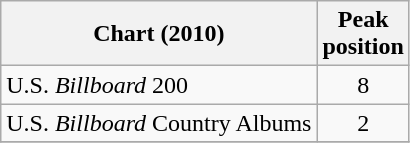<table class="wikitable">
<tr>
<th>Chart (2010)</th>
<th>Peak<br>position</th>
</tr>
<tr>
<td>U.S. <em>Billboard</em> 200</td>
<td align="center">8</td>
</tr>
<tr>
<td>U.S. <em>Billboard</em> Country Albums</td>
<td align="center">2</td>
</tr>
<tr>
</tr>
</table>
